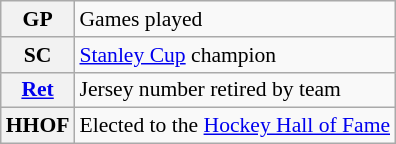<table class="wikitable" style="font-size:90%;">
<tr>
<th>GP</th>
<td>Games played</td>
</tr>
<tr>
<th>SC</th>
<td><a href='#'>Stanley Cup</a> champion</td>
</tr>
<tr>
<th><a href='#'>Ret</a></th>
<td>Jersey number retired by team</td>
</tr>
<tr>
<th>HHOF</th>
<td>Elected to the <a href='#'>Hockey Hall of Fame</a></td>
</tr>
</table>
